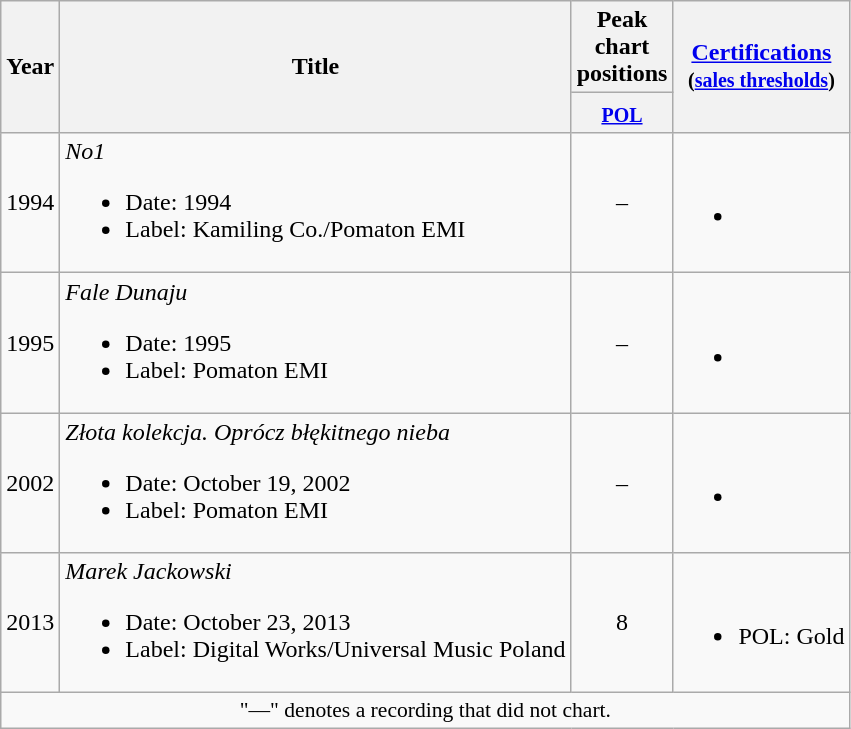<table class=wikitable style=text-align:center;>
<tr>
<th rowspan=2>Year</th>
<th rowspan=2>Title</th>
<th colspan=1>Peak chart positions</th>
<th rowspan=2><a href='#'>Certifications</a><br><small>(<a href='#'>sales thresholds</a>)</small></th>
</tr>
<tr style="vertical-align:top;line-height:1.2">
<th width=25px><small><a href='#'>POL</a></small><br></th>
</tr>
<tr>
<td>1994</td>
<td align=left><em>No1</em><br><ul><li>Date: 1994</li><li>Label: Kamiling Co./Pomaton EMI</li></ul></td>
<td>–</td>
<td><br><ul><li></li></ul></td>
</tr>
<tr>
<td>1995</td>
<td align=left><em>Fale Dunaju</em><br><ul><li>Date: 1995</li><li>Label: Pomaton EMI</li></ul></td>
<td>–</td>
<td><br><ul><li></li></ul></td>
</tr>
<tr>
<td>2002</td>
<td align=left><em>Złota kolekcja. Oprócz błękitnego nieba</em><br><ul><li>Date: October 19, 2002</li><li>Label: Pomaton EMI</li></ul></td>
<td>–</td>
<td><br><ul><li></li></ul></td>
</tr>
<tr>
<td>2013</td>
<td align=left><em>Marek Jackowski</em><br><ul><li>Date: October 23, 2013</li><li>Label: Digital Works/Universal Music Poland</li></ul></td>
<td>8</td>
<td><br><ul><li>POL: Gold</li></ul></td>
</tr>
<tr>
<td colspan="5" style="font-size:90%">"—" denotes a recording that did not chart.</td>
</tr>
</table>
